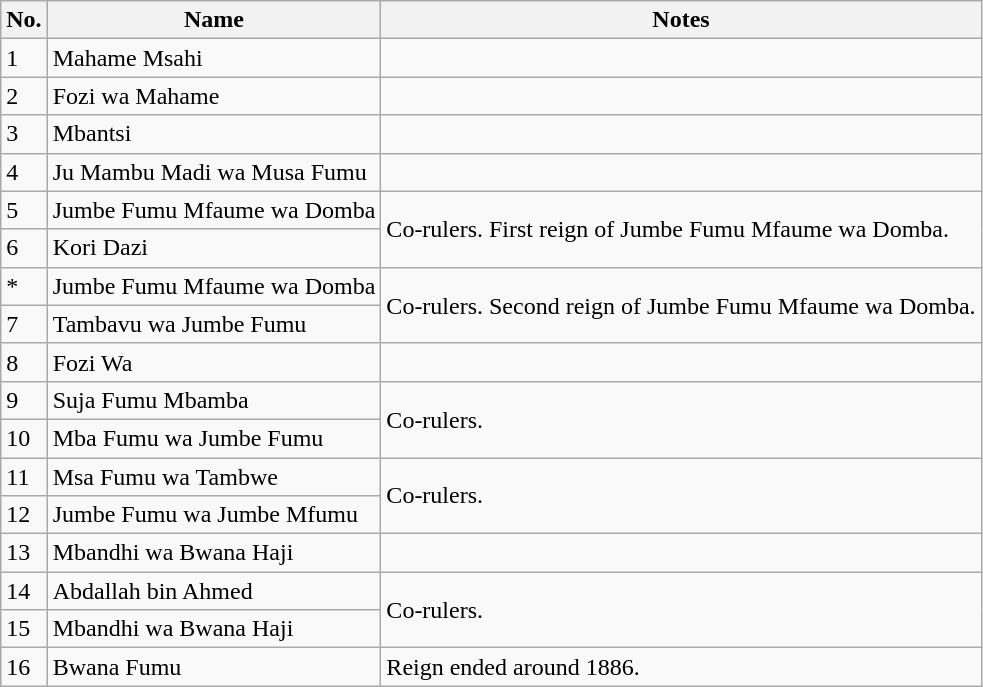<table class="wikitable">
<tr>
<th>No.</th>
<th>Name</th>
<th>Notes</th>
</tr>
<tr>
<td>1</td>
<td>Mahame Msahi</td>
<td></td>
</tr>
<tr>
<td>2</td>
<td>Fozi wa Mahame</td>
<td></td>
</tr>
<tr>
<td>3</td>
<td>Mbantsi</td>
<td></td>
</tr>
<tr>
<td>4</td>
<td>Ju Mambu Madi wa Musa Fumu</td>
<td></td>
</tr>
<tr>
<td>5</td>
<td>Jumbe Fumu Mfaume wa Domba</td>
<td rowspan="2">Co-rulers. First reign of Jumbe Fumu Mfaume wa Domba.</td>
</tr>
<tr>
<td>6</td>
<td>Kori Dazi</td>
</tr>
<tr>
<td>*</td>
<td>Jumbe Fumu Mfaume wa Domba</td>
<td rowspan="2">Co-rulers. Second reign of Jumbe Fumu Mfaume wa Domba.</td>
</tr>
<tr>
<td>7</td>
<td>Tambavu wa Jumbe Fumu</td>
</tr>
<tr>
<td>8</td>
<td>Fozi Wa</td>
<td></td>
</tr>
<tr>
<td>9</td>
<td>Suja Fumu Mbamba</td>
<td rowspan="2">Co-rulers.</td>
</tr>
<tr>
<td>10</td>
<td>Mba Fumu wa Jumbe Fumu</td>
</tr>
<tr>
<td>11</td>
<td>Msa Fumu wa Tambwe</td>
<td rowspan="2">Co-rulers.</td>
</tr>
<tr>
<td>12</td>
<td>Jumbe Fumu wa Jumbe Mfumu</td>
</tr>
<tr>
<td>13</td>
<td>Mbandhi wa Bwana Haji</td>
<td></td>
</tr>
<tr>
<td>14</td>
<td>Abdallah bin Ahmed</td>
<td rowspan="2">Co-rulers.</td>
</tr>
<tr>
<td>15</td>
<td>Mbandhi wa Bwana Haji</td>
</tr>
<tr>
<td>16</td>
<td>Bwana Fumu</td>
<td>Reign ended around 1886.</td>
</tr>
</table>
